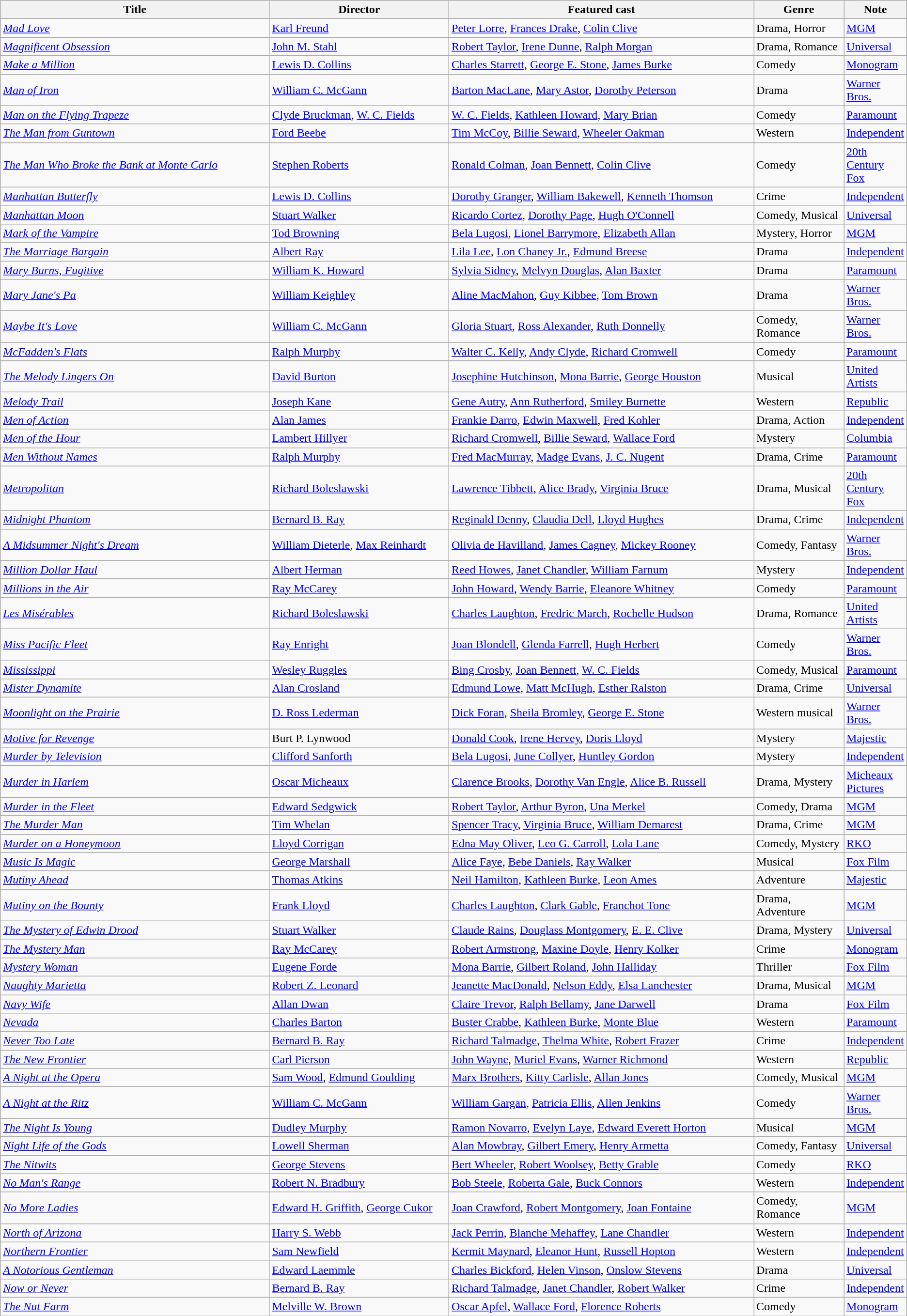<table class="wikitable">
<tr>
<th style="width:30%;">Title</th>
<th style="width:20%;">Director</th>
<th style="width:34%;">Featured cast</th>
<th style="width:10%;">Genre</th>
<th style="width:10%;">Note</th>
</tr>
<tr>
<td><em><a href='#'>Mad Love</a></em></td>
<td><a href='#'>Karl Freund</a></td>
<td><a href='#'>Peter Lorre</a>, <a href='#'>Frances Drake</a>, <a href='#'>Colin Clive</a></td>
<td>Drama, Horror</td>
<td><a href='#'>MGM</a></td>
</tr>
<tr>
<td><em><a href='#'>Magnificent Obsession</a></em></td>
<td><a href='#'>John M. Stahl</a></td>
<td><a href='#'>Robert Taylor</a>, <a href='#'>Irene Dunne</a>, <a href='#'>Ralph Morgan</a></td>
<td>Drama, Romance</td>
<td><a href='#'>Universal</a></td>
</tr>
<tr>
<td><em><a href='#'>Make a Million</a></em></td>
<td><a href='#'>Lewis D. Collins</a></td>
<td><a href='#'>Charles Starrett</a>, <a href='#'>George E. Stone</a>, <a href='#'>James Burke</a></td>
<td>Comedy</td>
<td><a href='#'>Monogram</a></td>
</tr>
<tr>
<td><em><a href='#'>Man of Iron</a></em></td>
<td><a href='#'>William C. McGann</a></td>
<td><a href='#'>Barton MacLane</a>, <a href='#'>Mary Astor</a>, <a href='#'>Dorothy Peterson</a></td>
<td>Drama</td>
<td><a href='#'>Warner Bros.</a></td>
</tr>
<tr>
<td><em><a href='#'>Man on the Flying Trapeze</a></em></td>
<td><a href='#'>Clyde Bruckman</a>, <a href='#'>W. C. Fields</a></td>
<td><a href='#'>W. C. Fields</a>, <a href='#'>Kathleen Howard</a>, <a href='#'>Mary Brian</a></td>
<td>Comedy</td>
<td><a href='#'>Paramount</a></td>
</tr>
<tr>
<td><em><a href='#'>The Man from Guntown</a></em></td>
<td><a href='#'>Ford Beebe</a></td>
<td><a href='#'>Tim McCoy</a>, <a href='#'>Billie Seward</a>, <a href='#'>Wheeler Oakman</a></td>
<td>Western</td>
<td><a href='#'>Independent</a></td>
</tr>
<tr>
<td><em><a href='#'>The Man Who Broke the Bank at Monte Carlo</a></em></td>
<td><a href='#'>Stephen Roberts</a></td>
<td><a href='#'>Ronald Colman</a>, <a href='#'>Joan Bennett</a>, <a href='#'>Colin Clive</a></td>
<td>Comedy</td>
<td><a href='#'>20th Century Fox</a></td>
</tr>
<tr>
<td><em><a href='#'>Manhattan Butterfly</a></em></td>
<td><a href='#'>Lewis D. Collins</a></td>
<td><a href='#'>Dorothy Granger</a>, <a href='#'>William Bakewell</a>, <a href='#'>Kenneth Thomson</a></td>
<td>Crime</td>
<td><a href='#'>Independent</a></td>
</tr>
<tr>
<td><em><a href='#'>Manhattan Moon</a></em></td>
<td><a href='#'>Stuart Walker</a></td>
<td><a href='#'>Ricardo Cortez</a>, <a href='#'>Dorothy Page</a>, <a href='#'>Hugh O'Connell</a></td>
<td>Comedy, Musical</td>
<td><a href='#'>Universal</a></td>
</tr>
<tr>
<td><em><a href='#'>Mark of the Vampire</a></em></td>
<td><a href='#'>Tod Browning</a></td>
<td><a href='#'>Bela Lugosi</a>, <a href='#'>Lionel Barrymore</a>, <a href='#'>Elizabeth Allan</a></td>
<td>Mystery, Horror</td>
<td><a href='#'>MGM</a></td>
</tr>
<tr>
<td><em><a href='#'>The Marriage Bargain</a></em></td>
<td><a href='#'>Albert Ray</a></td>
<td><a href='#'>Lila Lee</a>, <a href='#'>Lon Chaney Jr.</a>, <a href='#'>Edmund Breese</a></td>
<td>Drama</td>
<td><a href='#'>Independent</a></td>
</tr>
<tr>
<td><em><a href='#'>Mary Burns, Fugitive</a></em></td>
<td><a href='#'>William K. Howard</a></td>
<td><a href='#'>Sylvia Sidney</a>, <a href='#'>Melvyn Douglas</a>, <a href='#'>Alan Baxter</a></td>
<td>Drama</td>
<td><a href='#'>Paramount</a></td>
</tr>
<tr>
<td><em><a href='#'>Mary Jane's Pa</a></em></td>
<td><a href='#'>William Keighley</a></td>
<td><a href='#'>Aline MacMahon</a>, <a href='#'>Guy Kibbee</a>, <a href='#'>Tom Brown</a></td>
<td>Drama</td>
<td><a href='#'>Warner Bros.</a></td>
</tr>
<tr>
<td><em><a href='#'>Maybe It's Love</a></em></td>
<td><a href='#'>William C. McGann</a></td>
<td><a href='#'>Gloria Stuart</a>, <a href='#'>Ross Alexander</a>, <a href='#'>Ruth Donnelly</a></td>
<td>Comedy, Romance</td>
<td><a href='#'>Warner Bros.</a></td>
</tr>
<tr>
<td><em><a href='#'>McFadden's Flats</a></em></td>
<td><a href='#'>Ralph Murphy</a></td>
<td><a href='#'>Walter C. Kelly</a>, <a href='#'>Andy Clyde</a>, <a href='#'>Richard Cromwell</a></td>
<td>Comedy</td>
<td><a href='#'>Paramount</a></td>
</tr>
<tr>
<td><em><a href='#'>The Melody Lingers On</a></em></td>
<td><a href='#'>David Burton</a></td>
<td><a href='#'>Josephine Hutchinson</a>, <a href='#'>Mona Barrie</a>, <a href='#'>George Houston</a></td>
<td>Musical</td>
<td><a href='#'>United Artists</a></td>
</tr>
<tr>
<td><em><a href='#'>Melody Trail</a></em></td>
<td><a href='#'>Joseph Kane</a></td>
<td><a href='#'>Gene Autry</a>, <a href='#'>Ann Rutherford</a>, <a href='#'>Smiley Burnette</a></td>
<td>Western</td>
<td><a href='#'>Republic</a></td>
</tr>
<tr>
<td><em><a href='#'>Men of Action</a></em></td>
<td><a href='#'>Alan James</a></td>
<td><a href='#'>Frankie Darro</a>, <a href='#'>Edwin Maxwell</a>, <a href='#'>Fred Kohler</a></td>
<td>Drama, Action</td>
<td><a href='#'>Independent</a></td>
</tr>
<tr>
<td><em><a href='#'>Men of the Hour</a></em></td>
<td><a href='#'>Lambert Hillyer</a></td>
<td><a href='#'>Richard Cromwell</a>, <a href='#'>Billie Seward</a>, <a href='#'>Wallace Ford</a></td>
<td>Mystery</td>
<td><a href='#'>Columbia</a></td>
</tr>
<tr>
<td><em><a href='#'>Men Without Names</a></em></td>
<td><a href='#'>Ralph Murphy</a></td>
<td><a href='#'>Fred MacMurray</a>, <a href='#'>Madge Evans</a>, <a href='#'>J. C. Nugent</a></td>
<td>Drama, Crime</td>
<td><a href='#'>Paramount</a></td>
</tr>
<tr>
<td><em><a href='#'>Metropolitan</a></em></td>
<td><a href='#'>Richard Boleslawski</a></td>
<td><a href='#'>Lawrence Tibbett</a>, <a href='#'>Alice Brady</a>, <a href='#'>Virginia Bruce</a></td>
<td>Drama, Musical</td>
<td><a href='#'>20th Century Fox</a></td>
</tr>
<tr>
<td><em><a href='#'>Midnight Phantom</a></em></td>
<td><a href='#'>Bernard B. Ray</a></td>
<td><a href='#'>Reginald Denny</a>, <a href='#'>Claudia Dell</a>, <a href='#'>Lloyd Hughes</a></td>
<td>Drama, Crime</td>
<td><a href='#'>Independent</a></td>
</tr>
<tr>
<td><em><a href='#'>A Midsummer Night's Dream</a></em></td>
<td><a href='#'>William Dieterle</a>, <a href='#'>Max Reinhardt</a></td>
<td><a href='#'>Olivia de Havilland</a>, <a href='#'>James Cagney</a>, <a href='#'>Mickey Rooney</a></td>
<td>Comedy, Fantasy</td>
<td><a href='#'>Warner Bros.</a></td>
</tr>
<tr>
<td><em><a href='#'>Million Dollar Haul</a></em></td>
<td><a href='#'>Albert Herman</a></td>
<td><a href='#'>Reed Howes</a>, <a href='#'>Janet Chandler</a>, <a href='#'>William Farnum</a></td>
<td>Mystery</td>
<td><a href='#'>Independent</a></td>
</tr>
<tr>
<td><em><a href='#'>Millions in the Air</a></em></td>
<td><a href='#'>Ray McCarey</a></td>
<td><a href='#'>John Howard</a>, <a href='#'>Wendy Barrie</a>, <a href='#'>Eleanore Whitney</a></td>
<td>Comedy</td>
<td><a href='#'>Paramount</a></td>
</tr>
<tr>
<td><em><a href='#'>Les Misérables</a></em></td>
<td><a href='#'>Richard Boleslawski</a></td>
<td><a href='#'>Charles Laughton</a>, <a href='#'>Fredric March</a>, <a href='#'>Rochelle Hudson</a></td>
<td>Drama, Romance</td>
<td><a href='#'>United Artists</a></td>
</tr>
<tr>
<td><em><a href='#'>Miss Pacific Fleet</a></em></td>
<td><a href='#'>Ray Enright</a></td>
<td><a href='#'>Joan Blondell</a>, <a href='#'>Glenda Farrell</a>, <a href='#'>Hugh Herbert</a></td>
<td>Comedy</td>
<td><a href='#'>Warner Bros.</a></td>
</tr>
<tr>
<td><em><a href='#'>Mississippi</a></em></td>
<td><a href='#'>Wesley Ruggles</a></td>
<td><a href='#'>Bing Crosby</a>, <a href='#'>Joan Bennett</a>, <a href='#'>W. C. Fields</a></td>
<td>Comedy, Musical</td>
<td><a href='#'>Paramount</a></td>
</tr>
<tr>
<td><em><a href='#'>Mister Dynamite</a></em></td>
<td><a href='#'>Alan Crosland</a></td>
<td><a href='#'>Edmund Lowe</a>, <a href='#'>Matt McHugh</a>, <a href='#'>Esther Ralston</a></td>
<td>Drama, Crime</td>
<td><a href='#'>Universal</a></td>
</tr>
<tr>
<td><em><a href='#'>Moonlight on the Prairie</a></em></td>
<td><a href='#'>D. Ross Lederman</a></td>
<td><a href='#'>Dick Foran</a>, <a href='#'>Sheila Bromley</a>, <a href='#'>George E. Stone</a></td>
<td>Western musical</td>
<td><a href='#'>Warner Bros.</a></td>
</tr>
<tr>
<td><em><a href='#'>Motive for Revenge</a></em></td>
<td>Burt P. Lynwood</td>
<td><a href='#'>Donald Cook</a>, <a href='#'>Irene Hervey</a>, <a href='#'>Doris Lloyd</a></td>
<td>Mystery</td>
<td><a href='#'>Majestic</a></td>
</tr>
<tr>
<td><em><a href='#'>Murder by Television</a></em></td>
<td><a href='#'>Clifford Sanforth</a></td>
<td><a href='#'>Bela Lugosi</a>, <a href='#'>June Collyer</a>, <a href='#'>Huntley Gordon</a></td>
<td>Mystery</td>
<td><a href='#'>Independent</a></td>
</tr>
<tr>
<td><em><a href='#'>Murder in Harlem</a></em></td>
<td><a href='#'>Oscar Micheaux</a></td>
<td><a href='#'>Clarence Brooks</a>, <a href='#'>Dorothy Van Engle</a>, <a href='#'>Alice B. Russell</a></td>
<td>Drama, Mystery</td>
<td><a href='#'>Micheaux Pictures</a></td>
</tr>
<tr>
<td><em><a href='#'>Murder in the Fleet</a></em></td>
<td><a href='#'>Edward Sedgwick</a></td>
<td><a href='#'>Robert Taylor</a>, <a href='#'>Arthur Byron</a>, <a href='#'>Una Merkel</a></td>
<td>Comedy, Drama</td>
<td><a href='#'>MGM</a></td>
</tr>
<tr>
<td><em><a href='#'>The Murder Man</a></em></td>
<td><a href='#'>Tim Whelan</a></td>
<td><a href='#'>Spencer Tracy</a>, <a href='#'>Virginia Bruce</a>, <a href='#'>William Demarest</a></td>
<td>Drama, Crime</td>
<td><a href='#'>MGM</a></td>
</tr>
<tr>
<td><em><a href='#'>Murder on a Honeymoon</a></em></td>
<td><a href='#'>Lloyd Corrigan</a></td>
<td><a href='#'>Edna May Oliver</a>, <a href='#'>Leo G. Carroll</a>, <a href='#'>Lola Lane</a></td>
<td>Comedy, Mystery</td>
<td><a href='#'>RKO</a></td>
</tr>
<tr>
<td><em><a href='#'>Music Is Magic</a></em></td>
<td><a href='#'>George Marshall</a></td>
<td><a href='#'>Alice Faye</a>, <a href='#'>Bebe Daniels</a>, <a href='#'>Ray Walker</a></td>
<td>Musical</td>
<td><a href='#'>Fox Film</a></td>
</tr>
<tr>
<td><em><a href='#'>Mutiny Ahead</a></em></td>
<td><a href='#'>Thomas Atkins</a></td>
<td><a href='#'>Neil Hamilton</a>, <a href='#'>Kathleen Burke</a>, <a href='#'>Leon Ames</a></td>
<td>Adventure</td>
<td><a href='#'>Majestic</a></td>
</tr>
<tr>
<td><em><a href='#'>Mutiny on the Bounty</a></em></td>
<td><a href='#'>Frank Lloyd</a></td>
<td><a href='#'>Charles Laughton</a>, <a href='#'>Clark Gable</a>, <a href='#'>Franchot Tone</a></td>
<td>Drama, Adventure</td>
<td><a href='#'>MGM</a></td>
</tr>
<tr>
<td><em><a href='#'>The Mystery of Edwin Drood</a></em></td>
<td><a href='#'>Stuart Walker</a></td>
<td><a href='#'>Claude Rains</a>, <a href='#'>Douglass Montgomery</a>, <a href='#'>E. E. Clive</a></td>
<td>Drama, Mystery</td>
<td><a href='#'>Universal</a></td>
</tr>
<tr>
<td><em><a href='#'>The Mystery Man</a></em></td>
<td><a href='#'>Ray McCarey</a></td>
<td><a href='#'>Robert Armstrong</a>, <a href='#'>Maxine Doyle</a>, <a href='#'>Henry Kolker</a></td>
<td>Crime</td>
<td><a href='#'>Monogram</a></td>
</tr>
<tr>
<td><em><a href='#'>Mystery Woman</a></em></td>
<td><a href='#'>Eugene Forde</a></td>
<td><a href='#'>Mona Barrie</a>, <a href='#'>Gilbert Roland</a>, <a href='#'>John Halliday</a></td>
<td>Thriller</td>
<td><a href='#'>Fox Film</a></td>
</tr>
<tr>
<td><em><a href='#'>Naughty Marietta</a></em></td>
<td><a href='#'>Robert Z. Leonard</a></td>
<td><a href='#'>Jeanette MacDonald</a>, <a href='#'>Nelson Eddy</a>, <a href='#'>Elsa Lanchester</a></td>
<td>Drama, Musical</td>
<td><a href='#'>MGM</a></td>
</tr>
<tr>
<td><em><a href='#'>Navy Wife</a></em></td>
<td><a href='#'>Allan Dwan</a></td>
<td><a href='#'>Claire Trevor</a>, <a href='#'>Ralph Bellamy</a>, <a href='#'>Jane Darwell</a></td>
<td>Drama</td>
<td><a href='#'>Fox Film</a></td>
</tr>
<tr>
<td><em><a href='#'>Nevada</a></em></td>
<td><a href='#'>Charles Barton</a></td>
<td><a href='#'>Buster Crabbe</a>, <a href='#'>Kathleen Burke</a>, <a href='#'>Monte Blue</a></td>
<td>Western</td>
<td><a href='#'>Paramount</a></td>
</tr>
<tr>
<td><em><a href='#'>Never Too Late</a></em></td>
<td><a href='#'>Bernard B. Ray</a></td>
<td><a href='#'>Richard Talmadge</a>, <a href='#'>Thelma White</a>, <a href='#'>Robert Frazer</a></td>
<td>Crime</td>
<td><a href='#'>Independent</a></td>
</tr>
<tr>
<td><em><a href='#'>The New Frontier</a></em></td>
<td><a href='#'>Carl Pierson</a></td>
<td><a href='#'>John Wayne</a>, <a href='#'>Muriel Evans</a>, <a href='#'>Warner Richmond</a></td>
<td>Western</td>
<td><a href='#'>Republic</a></td>
</tr>
<tr>
<td><em><a href='#'>A Night at the Opera</a></em></td>
<td><a href='#'>Sam Wood</a>, <a href='#'>Edmund Goulding</a></td>
<td><a href='#'>Marx Brothers</a>, <a href='#'>Kitty Carlisle</a>, <a href='#'>Allan Jones</a></td>
<td>Comedy, Musical</td>
<td><a href='#'>MGM</a></td>
</tr>
<tr>
<td><em><a href='#'>A Night at the Ritz</a></em></td>
<td><a href='#'>William C. McGann</a></td>
<td><a href='#'>William Gargan</a>, <a href='#'>Patricia Ellis</a>, <a href='#'>Allen Jenkins</a></td>
<td>Comedy</td>
<td><a href='#'>Warner Bros.</a></td>
</tr>
<tr>
<td><em><a href='#'>The Night Is Young</a></em></td>
<td><a href='#'>Dudley Murphy</a></td>
<td><a href='#'>Ramon Novarro</a>, <a href='#'>Evelyn Laye</a>, <a href='#'>Edward Everett Horton</a></td>
<td>Musical</td>
<td><a href='#'>MGM</a></td>
</tr>
<tr>
<td><em><a href='#'>Night Life of the Gods</a></em></td>
<td><a href='#'>Lowell Sherman</a></td>
<td><a href='#'>Alan Mowbray</a>, <a href='#'>Gilbert Emery</a>, <a href='#'>Henry Armetta</a></td>
<td>Comedy, Fantasy</td>
<td><a href='#'>Universal</a></td>
</tr>
<tr>
<td><em><a href='#'>The Nitwits</a></em></td>
<td><a href='#'>George Stevens</a></td>
<td><a href='#'>Bert Wheeler</a>, <a href='#'>Robert Woolsey</a>, <a href='#'>Betty Grable</a></td>
<td>Comedy</td>
<td><a href='#'>RKO</a></td>
</tr>
<tr>
<td><em><a href='#'>No Man's Range</a></em></td>
<td><a href='#'>Robert N. Bradbury</a></td>
<td><a href='#'>Bob Steele</a>, <a href='#'>Roberta Gale</a>, <a href='#'>Buck Connors</a></td>
<td>Western</td>
<td><a href='#'>Independent</a></td>
</tr>
<tr>
<td><em><a href='#'>No More Ladies</a></em></td>
<td><a href='#'>Edward H. Griffith</a>, <a href='#'>George Cukor</a></td>
<td><a href='#'>Joan Crawford</a>, <a href='#'>Robert Montgomery</a>, <a href='#'>Joan Fontaine</a></td>
<td>Comedy, Romance</td>
<td><a href='#'>MGM</a></td>
</tr>
<tr>
<td><em><a href='#'>North of Arizona</a></em></td>
<td><a href='#'>Harry S. Webb</a></td>
<td><a href='#'>Jack Perrin</a>, <a href='#'>Blanche Mehaffey</a>, <a href='#'>Lane Chandler</a></td>
<td>Western</td>
<td><a href='#'>Independent</a></td>
</tr>
<tr>
<td><em><a href='#'>Northern Frontier</a></em></td>
<td><a href='#'>Sam Newfield</a></td>
<td><a href='#'>Kermit Maynard</a>, <a href='#'>Eleanor Hunt</a>, <a href='#'>Russell Hopton</a></td>
<td>Western</td>
<td><a href='#'>Independent</a></td>
</tr>
<tr>
<td><em><a href='#'>A Notorious Gentleman</a></em></td>
<td><a href='#'>Edward Laemmle</a></td>
<td><a href='#'>Charles Bickford</a>, <a href='#'>Helen Vinson</a>, <a href='#'>Onslow Stevens</a></td>
<td>Drama</td>
<td><a href='#'>Universal</a></td>
</tr>
<tr>
<td><em><a href='#'>Now or Never</a></em></td>
<td><a href='#'>Bernard B. Ray</a></td>
<td><a href='#'>Richard Talmadge</a>, <a href='#'>Janet Chandler</a>, <a href='#'>Robert Walker</a></td>
<td>Crime</td>
<td><a href='#'>Independent</a></td>
</tr>
<tr>
<td><em><a href='#'>The Nut Farm</a></em></td>
<td><a href='#'>Melville W. Brown</a></td>
<td><a href='#'>Oscar Apfel</a>, <a href='#'>Wallace Ford</a>, <a href='#'>Florence Roberts</a></td>
<td>Comedy</td>
<td><a href='#'>Monogram</a></td>
</tr>
</table>
